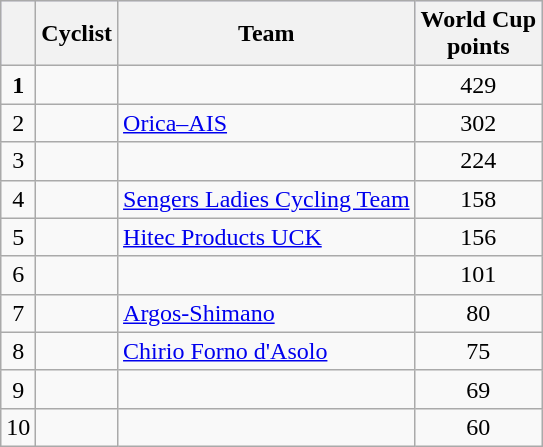<table class="wikitable">
<tr style="background:#ccccff;">
<th></th>
<th>Cyclist</th>
<th>Team</th>
<th>World Cup<br>points</th>
</tr>
<tr>
<td align=center><strong>1</strong></td>
<td> </td>
<td></td>
<td align=center>429</td>
</tr>
<tr>
<td align=center>2</td>
<td></td>
<td><a href='#'>Orica–AIS</a></td>
<td align=center>302</td>
</tr>
<tr>
<td align=center>3</td>
<td></td>
<td></td>
<td align=center>224</td>
</tr>
<tr>
<td align=center>4</td>
<td></td>
<td><a href='#'>Sengers Ladies Cycling Team</a></td>
<td align=center>158</td>
</tr>
<tr>
<td align=center>5</td>
<td></td>
<td><a href='#'>Hitec Products UCK</a></td>
<td align=center>156</td>
</tr>
<tr>
<td align=center>6</td>
<td></td>
<td></td>
<td align=center>101</td>
</tr>
<tr>
<td align=center>7</td>
<td></td>
<td><a href='#'>Argos-Shimano</a></td>
<td align=center>80</td>
</tr>
<tr>
<td align=center>8</td>
<td></td>
<td><a href='#'>Chirio Forno d'Asolo</a></td>
<td align=center>75</td>
</tr>
<tr>
<td align=center>9</td>
<td></td>
<td></td>
<td align=center>69</td>
</tr>
<tr>
<td align=center>10</td>
<td></td>
<td></td>
<td align=center>60</td>
</tr>
</table>
